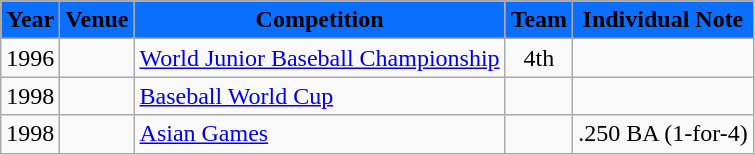<table class="wikitable">
<tr>
<th style="background:#0A6EFF"><span>Year</span></th>
<th style="background:#0A6EFF"><span>Venue</span></th>
<th style="background:#0A6EFF"><span>Competition</span></th>
<th style="background:#0A6EFF"><span>Team</span></th>
<th style="background:#0A6EFF"><span>Individual Note</span></th>
</tr>
<tr>
<td>1996</td>
<td></td>
<td><a href='#'>World Junior Baseball Championship</a></td>
<td style="text-align:center">4th</td>
<td></td>
</tr>
<tr>
<td>1998</td>
<td></td>
<td><a href='#'>Baseball World Cup</a></td>
<td style="text-align:center"></td>
<td></td>
</tr>
<tr>
<td>1998</td>
<td></td>
<td><a href='#'>Asian Games</a></td>
<td style="text-align:center"></td>
<td>.250 BA (1-for-4)</td>
</tr>
</table>
